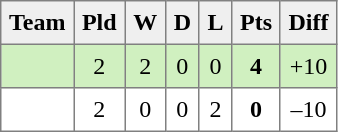<table style=border-collapse:collapse border=1 cellspacing=0 cellpadding=5>
<tr align=center bgcolor=#efefef>
<th>Team</th>
<th>Pld</th>
<th>W</th>
<th>D</th>
<th>L</th>
<th>Pts</th>
<th>Diff</th>
</tr>
<tr align=center style="background:#D0F0C0;">
<td style="text-align:left;"> </td>
<td>2</td>
<td>2</td>
<td>0</td>
<td>0</td>
<td><strong>4</strong></td>
<td>+10</td>
</tr>
<tr align=center style="background:#FFFFFF;">
<td style="text-align:left;"> </td>
<td>2</td>
<td>0</td>
<td>0</td>
<td>2</td>
<td><strong>0</strong></td>
<td>–10</td>
</tr>
</table>
